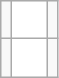<table class="wikitable">
<tr>
<td></td>
<td style="background:white;"> </td>
<td></td>
</tr>
<tr>
<td></td>
<td style="background:white;"> </td>
<td></td>
</tr>
</table>
